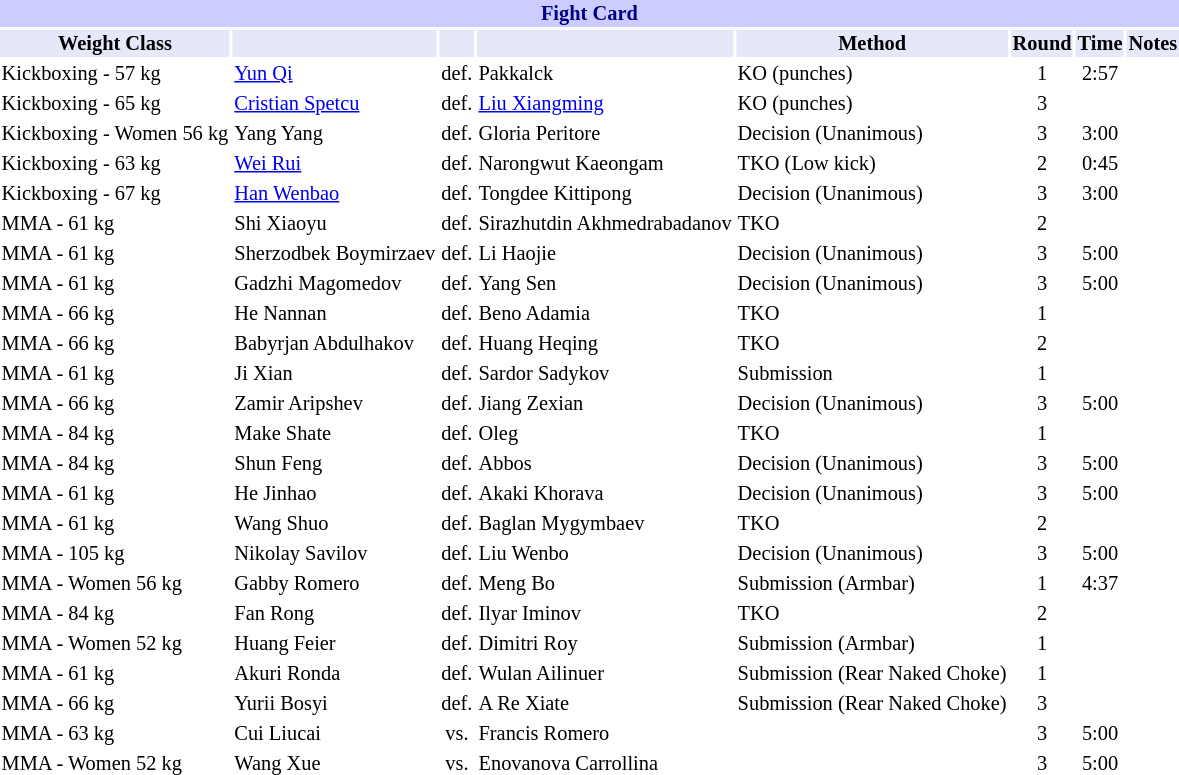<table class="toccolours" style="font-size: 85%;">
<tr>
<th colspan="8" style="background-color: #ccf; color: #000080; text-align: center;"><strong>Fight Card</strong></th>
</tr>
<tr>
<th colspan="1" style="background-color: #E6E8FA; color: #000000; text-align: center;">Weight Class</th>
<th colspan="1" style="background-color: #E6E8FA; color: #000000; text-align: center;"></th>
<th colspan="1" style="background-color: #E6E8FA; color: #000000; text-align: center;"></th>
<th colspan="1" style="background-color: #E6E8FA; color: #000000; text-align: center;"></th>
<th colspan="1" style="background-color: #E6E8FA; color: #000000; text-align: center;">Method</th>
<th colspan="1" style="background-color: #E6E8FA; color: #000000; text-align: center;">Round</th>
<th colspan="1" style="background-color: #E6E8FA; color: #000000; text-align: center;">Time</th>
<th colspan="1" style="background-color: #E6E8FA; color: #000000; text-align: center;">Notes</th>
</tr>
<tr>
<td>Kickboxing - 57 kg</td>
<td> <a href='#'>Yun Qi</a></td>
<td align=center>def.</td>
<td> Pakkalck</td>
<td>KO (punches)</td>
<td align=center>1</td>
<td align=center>2:57</td>
<td></td>
</tr>
<tr>
<td>Kickboxing - 65 kg</td>
<td> <a href='#'>Cristian Spetcu</a></td>
<td align=center>def.</td>
<td> <a href='#'>Liu Xiangming</a></td>
<td>KO (punches)</td>
<td align=center>3</td>
<td align=center></td>
<td></td>
</tr>
<tr>
<td>Kickboxing - Women 56 kg</td>
<td> Yang Yang</td>
<td align=center>def.</td>
<td> Gloria Peritore</td>
<td>Decision (Unanimous)</td>
<td align=center>3</td>
<td align=center>3:00</td>
<td></td>
</tr>
<tr>
<td>Kickboxing - 63 kg</td>
<td> <a href='#'>Wei Rui</a></td>
<td align=center>def.</td>
<td> Narongwut Kaeongam</td>
<td>TKO (Low kick)</td>
<td align=center>2</td>
<td align=center>0:45</td>
<td></td>
</tr>
<tr>
<td>Kickboxing - 67 kg</td>
<td> <a href='#'>Han Wenbao</a></td>
<td align=center>def.</td>
<td> Tongdee Kittipong</td>
<td>Decision (Unanimous)</td>
<td align=center>3</td>
<td align=center>3:00</td>
<td></td>
</tr>
<tr>
<td>MMA - 61 kg</td>
<td> Shi Xiaoyu</td>
<td align=center>def.</td>
<td> Sirazhutdin Akhmedrabadanov</td>
<td>TKO</td>
<td align=center>2</td>
<td align=center></td>
<td></td>
</tr>
<tr>
<td>MMA - 61 kg</td>
<td> Sherzodbek Boymirzaev</td>
<td align=center>def.</td>
<td> Li Haojie</td>
<td>Decision (Unanimous)</td>
<td align=center>3</td>
<td align=center>5:00</td>
<td></td>
</tr>
<tr>
<td>MMA - 61 kg</td>
<td> Gadzhi Magomedov</td>
<td align=center>def.</td>
<td> Yang Sen</td>
<td>Decision (Unanimous)</td>
<td align=center>3</td>
<td align=center>5:00</td>
<td></td>
</tr>
<tr>
<td>MMA - 66 kg</td>
<td> He Nannan</td>
<td align=center>def.</td>
<td> Beno Adamia</td>
<td>TKO</td>
<td align=center>1</td>
<td align=center></td>
<td></td>
</tr>
<tr>
<td>MMA - 66 kg</td>
<td> Babyrjan Abdulhakov</td>
<td align=center>def.</td>
<td> Huang Heqing</td>
<td>TKO</td>
<td align=center>2</td>
<td align=center></td>
<td></td>
</tr>
<tr>
<td>MMA - 61 kg</td>
<td> Ji Xian</td>
<td align=center>def.</td>
<td> Sardor Sadykov</td>
<td>Submission</td>
<td align=center>1</td>
<td align=center></td>
<td></td>
</tr>
<tr>
<td>MMA - 66 kg</td>
<td> Zamir Aripshev</td>
<td align=center>def.</td>
<td> Jiang Zexian</td>
<td>Decision (Unanimous)</td>
<td align=center>3</td>
<td align=center>5:00</td>
<td></td>
</tr>
<tr>
<td>MMA - 84 kg</td>
<td> Make Shate</td>
<td align=center>def.</td>
<td> Oleg</td>
<td>TKO</td>
<td align=center>1</td>
<td align=center></td>
<td></td>
</tr>
<tr>
<td>MMA - 84 kg</td>
<td> Shun Feng</td>
<td align=center>def.</td>
<td> Abbos</td>
<td>Decision (Unanimous)</td>
<td align=center>3</td>
<td align=center>5:00</td>
<td></td>
</tr>
<tr>
<td>MMA - 61 kg</td>
<td> He Jinhao</td>
<td align=center>def.</td>
<td> Akaki Khorava</td>
<td>Decision (Unanimous)</td>
<td align=center>3</td>
<td align=center>5:00</td>
<td></td>
</tr>
<tr>
<td>MMA - 61 kg</td>
<td> Wang Shuo</td>
<td align=center>def.</td>
<td> Baglan Mygymbaev</td>
<td>TKO</td>
<td align=center>2</td>
<td align=center></td>
<td></td>
</tr>
<tr>
<td>MMA - 105 kg</td>
<td> Nikolay Savilov</td>
<td align=center>def.</td>
<td> Liu Wenbo</td>
<td>Decision (Unanimous)</td>
<td align=center>3</td>
<td align=center>5:00</td>
<td></td>
</tr>
<tr>
<td>MMA - Women 56 kg</td>
<td> Gabby Romero</td>
<td align=center>def.</td>
<td> Meng Bo</td>
<td>Submission (Armbar)</td>
<td align=center>1</td>
<td align=center>4:37</td>
<td></td>
</tr>
<tr>
<td>MMA - 84 kg</td>
<td> Fan Rong</td>
<td align=center>def.</td>
<td> Ilyar Iminov</td>
<td>TKO</td>
<td align=center>2</td>
<td align=center></td>
<td></td>
</tr>
<tr>
<td>MMA - Women 52 kg</td>
<td> Huang Feier</td>
<td align=center>def.</td>
<td> Dimitri Roy</td>
<td>Submission (Armbar)</td>
<td align=center>1</td>
<td align=center></td>
<td></td>
</tr>
<tr>
<td>MMA - 61 kg</td>
<td> Akuri Ronda</td>
<td align=center>def.</td>
<td> Wulan Ailinuer</td>
<td>Submission (Rear Naked Choke)</td>
<td align=center>1</td>
<td align=center></td>
<td></td>
</tr>
<tr>
<td>MMA - 66 kg</td>
<td> Yurii Bosyi</td>
<td align=center>def.</td>
<td> A Re Xiate</td>
<td>Submission (Rear Naked Choke)</td>
<td align=center>3</td>
<td align=center></td>
<td></td>
</tr>
<tr>
<td>MMA - 63 kg</td>
<td> Cui Liucai</td>
<td align=center>vs.</td>
<td> Francis Romero</td>
<td></td>
<td align=center>3</td>
<td align=center>5:00</td>
<td></td>
</tr>
<tr>
<td>MMA - Women 52 kg</td>
<td> Wang Xue</td>
<td align=center>vs.</td>
<td> Enovanova Carrollina</td>
<td></td>
<td align=center>3</td>
<td align=center>5:00</td>
<td></td>
</tr>
<tr>
</tr>
</table>
